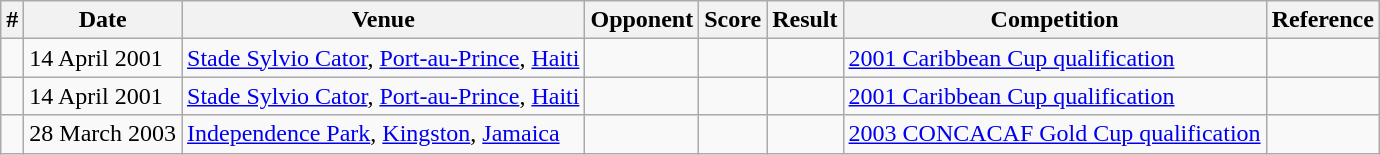<table class="wikitable">
<tr>
<th>#</th>
<th>Date</th>
<th>Venue</th>
<th>Opponent</th>
<th>Score</th>
<th>Result</th>
<th>Competition</th>
<th>Reference</th>
</tr>
<tr>
<td></td>
<td>14 April 2001</td>
<td><a href='#'>Stade Sylvio Cator</a>, <a href='#'>Port-au-Prince</a>, <a href='#'>Haiti</a></td>
<td></td>
<td></td>
<td></td>
<td><a href='#'>2001 Caribbean Cup qualification</a></td>
<td></td>
</tr>
<tr>
<td></td>
<td>14 April 2001</td>
<td><a href='#'>Stade Sylvio Cator</a>, <a href='#'>Port-au-Prince</a>, <a href='#'>Haiti</a></td>
<td></td>
<td></td>
<td></td>
<td><a href='#'>2001 Caribbean Cup qualification</a></td>
<td></td>
</tr>
<tr>
<td></td>
<td>28 March 2003</td>
<td><a href='#'>Independence Park</a>, <a href='#'>Kingston</a>, <a href='#'>Jamaica</a></td>
<td></td>
<td></td>
<td></td>
<td><a href='#'>2003 CONCACAF Gold Cup qualification</a></td>
<td></td>
</tr>
</table>
